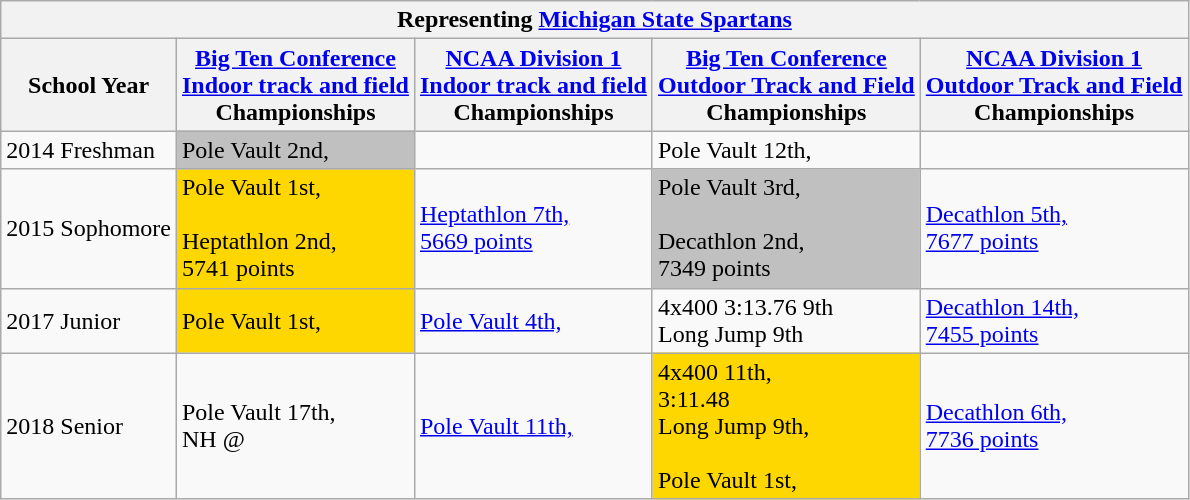<table class="wikitable sortable">
<tr>
<th colspan="6">Representing <a href='#'>Michigan State Spartans</a></th>
</tr>
<tr>
<th>School Year</th>
<th><a href='#'>Big Ten Conference</a><br><a href='#'>Indoor track and field</a><br>Championships</th>
<th><a href='#'>NCAA Division 1</a><br><a href='#'>Indoor track and field</a><br>Championships</th>
<th><a href='#'>Big Ten Conference</a><br><a href='#'>Outdoor Track and Field</a><br>Championships</th>
<th><a href='#'>NCAA Division 1</a><br><a href='#'>Outdoor Track and Field</a><br>Championships</th>
</tr>
<tr>
<td>2014 Freshman</td>
<td bgcolor="silver">Pole Vault 2nd, <br></td>
<td></td>
<td>Pole Vault 12th, <br></td>
<td></td>
</tr>
<tr>
<td rowspan=1>2015 Sophomore</td>
<td bgcolor="gold">Pole Vault 1st, <br><br>Heptathlon 2nd,<br>5741 points</td>
<td><a href='#'>Heptathlon 7th, <br>5669 points</a></td>
<td bgcolor="silver">Pole Vault 3rd, <br><br>Decathlon 2nd, <br>7349 points</td>
<td><a href='#'>Decathlon 5th, <br>7677 points</a></td>
</tr>
<tr>
<td>2017 Junior</td>
<td bgcolor="gold">Pole Vault 1st, <br></td>
<td><a href='#'>Pole Vault 4th, <br></a></td>
<td>4x400 3:13.76 9th<br>Long Jump  9th</td>
<td><a href='#'>Decathlon 14th, <br>7455 points</a></td>
</tr>
<tr>
<td>2018 Senior</td>
<td>Pole Vault 17th, <br>NH @ </td>
<td><a href='#'>Pole Vault 11th, <br></a></td>
<td bgcolor="gold">4x400 11th,<br>3:11.48<br>Long Jump 9th,<br><br>Pole Vault 1st,<br> </td>
<td><a href='#'>Decathlon 6th,<br>7736 points</a></td>
</tr>
</table>
